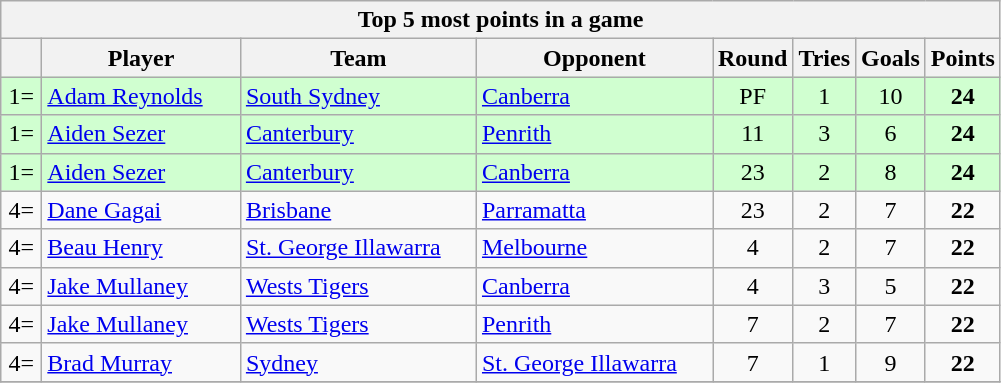<table class="wikitable" style="text-align:center;">
<tr>
<th colspan=8>Top 5 most points in a game</th>
</tr>
<tr>
<th width=20 abbr="Position"></th>
<th width=125>Player</th>
<th width=150>Team</th>
<th width=150>Opponent</th>
<th width=20>Round</th>
<th width=20>Tries</th>
<th width=20>Goals</th>
<th width=20>Points</th>
</tr>
<tr bgcolor="#d0ffd0">
<td>1=</td>
<td style="text-align:left;"><a href='#'>Adam Reynolds</a></td>
<td style="text-align:left;"> <a href='#'>South Sydney</a></td>
<td style="text-align:left;"> <a href='#'>Canberra</a></td>
<td>PF</td>
<td>1</td>
<td>10</td>
<td><strong>24</strong></td>
</tr>
<tr bgcolor="#d0ffd0">
<td>1=</td>
<td style="text-align:left;"><a href='#'>Aiden Sezer</a></td>
<td style="text-align:left;"> <a href='#'>Canterbury</a></td>
<td style="text-align:left;"> <a href='#'>Penrith</a></td>
<td>11</td>
<td>3</td>
<td>6</td>
<td><strong>24</strong></td>
</tr>
<tr bgcolor="#d0ffd0">
<td>1=</td>
<td style="text-align:left;"><a href='#'>Aiden Sezer</a></td>
<td style="text-align:left;"> <a href='#'>Canterbury</a></td>
<td style="text-align:left;"> <a href='#'>Canberra</a></td>
<td>23</td>
<td>2</td>
<td>8</td>
<td><strong>24</strong></td>
</tr>
<tr>
<td>4=</td>
<td style="text-align:left;"><a href='#'>Dane Gagai</a></td>
<td style="text-align:left;"> <a href='#'>Brisbane</a></td>
<td style="text-align:left;"> <a href='#'>Parramatta</a></td>
<td>23</td>
<td>2</td>
<td>7</td>
<td><strong>22</strong></td>
</tr>
<tr>
<td>4=</td>
<td style="text-align:left;"><a href='#'>Beau Henry</a></td>
<td style="text-align:left;"> <a href='#'>St. George Illawarra</a></td>
<td style="text-align:left;"> <a href='#'>Melbourne</a></td>
<td>4</td>
<td>2</td>
<td>7</td>
<td><strong>22</strong></td>
</tr>
<tr>
<td>4=</td>
<td style="text-align:left;"><a href='#'>Jake Mullaney</a></td>
<td style="text-align:left;"> <a href='#'>Wests Tigers</a></td>
<td style="text-align:left;"> <a href='#'>Canberra</a></td>
<td>4</td>
<td>3</td>
<td>5</td>
<td><strong>22</strong></td>
</tr>
<tr>
<td>4=</td>
<td style="text-align:left;"><a href='#'>Jake Mullaney</a></td>
<td style="text-align:left;"> <a href='#'>Wests Tigers</a></td>
<td style="text-align:left;"> <a href='#'>Penrith</a></td>
<td>7</td>
<td>2</td>
<td>7</td>
<td><strong>22</strong></td>
</tr>
<tr>
<td>4=</td>
<td style="text-align:left;"><a href='#'>Brad Murray</a></td>
<td style="text-align:left;"> <a href='#'>Sydney</a></td>
<td style="text-align:left;"> <a href='#'>St. George Illawarra</a></td>
<td>7</td>
<td>1</td>
<td>9</td>
<td><strong>22</strong></td>
</tr>
<tr>
</tr>
</table>
